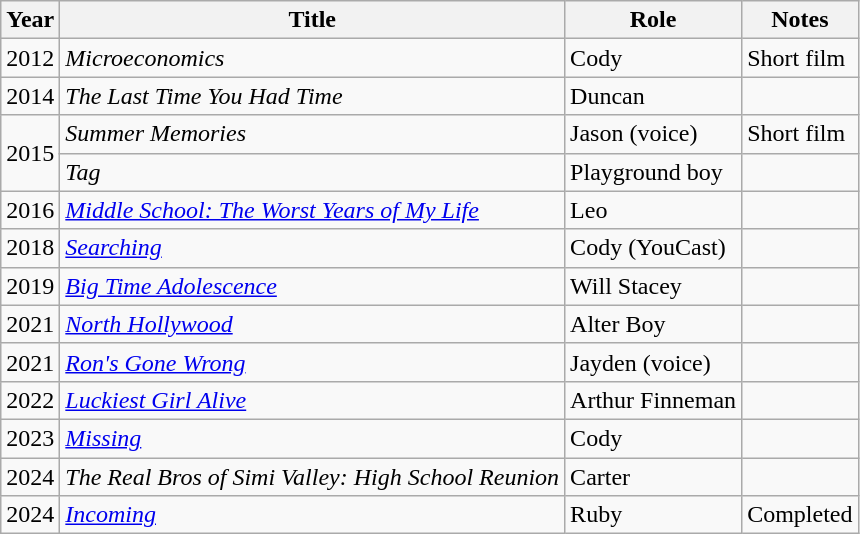<table class="wikitable sortable">
<tr>
<th>Year</th>
<th>Title</th>
<th>Role</th>
<th class="unsortable">Notes</th>
</tr>
<tr>
<td>2012</td>
<td><em>Microeconomics</em></td>
<td>Cody</td>
<td>Short film</td>
</tr>
<tr>
<td>2014</td>
<td><em>The Last Time You Had Time</em></td>
<td>Duncan</td>
<td></td>
</tr>
<tr>
<td rowspan="2">2015</td>
<td><em>Summer Memories</em></td>
<td>Jason (voice)</td>
<td>Short film</td>
</tr>
<tr>
<td><em>Tag</em></td>
<td>Playground boy</td>
<td></td>
</tr>
<tr>
<td>2016</td>
<td><em><a href='#'>Middle School: The Worst Years of My Life</a></em></td>
<td>Leo</td>
<td></td>
</tr>
<tr>
<td>2018</td>
<td><em><a href='#'>Searching</a></em></td>
<td>Cody (YouCast)</td>
<td></td>
</tr>
<tr>
<td>2019</td>
<td><em><a href='#'>Big Time Adolescence</a></em></td>
<td>Will Stacey</td>
<td></td>
</tr>
<tr>
<td>2021</td>
<td><em><a href='#'>North Hollywood</a></em></td>
<td>Alter Boy</td>
<td></td>
</tr>
<tr>
<td>2021</td>
<td><em><a href='#'>Ron's Gone Wrong</a></em></td>
<td>Jayden (voice)</td>
<td></td>
</tr>
<tr>
<td>2022</td>
<td><em><a href='#'>Luckiest Girl Alive</a></em></td>
<td>Arthur Finneman</td>
<td></td>
</tr>
<tr>
<td>2023</td>
<td><em><a href='#'>Missing</a></em></td>
<td>Cody</td>
<td></td>
</tr>
<tr>
<td>2024</td>
<td><em>The Real Bros of Simi Valley: High School Reunion</em></td>
<td>Carter</td>
<td></td>
</tr>
<tr>
<td>2024</td>
<td><em><a href='#'>Incoming</a></em></td>
<td>Ruby</td>
<td>Completed</td>
</tr>
</table>
